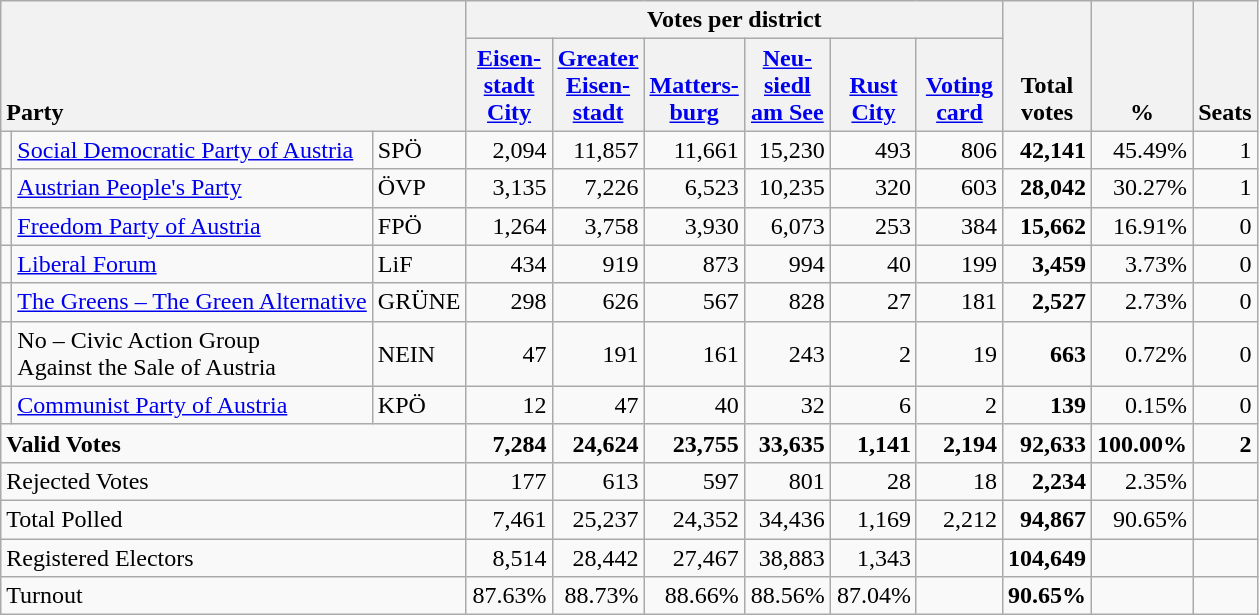<table class="wikitable" border="1" style="text-align:right;">
<tr>
<th style="text-align:left;" valign=bottom rowspan=2 colspan=3>Party</th>
<th colspan=6>Votes per district</th>
<th align=center valign=bottom rowspan=2 width="50">Total<br>votes</th>
<th align=center valign=bottom rowspan=2 width="50">%</th>
<th align=center valign=bottom rowspan=2>Seats</th>
</tr>
<tr>
<th align=center valign=bottom width="50"><a href='#'>Eisen-<br>stadt<br>City</a></th>
<th align=center valign=bottom width="50"><a href='#'>Greater<br>Eisen-<br>stadt</a></th>
<th align=center valign=bottom width="50"><a href='#'>Matters-<br>burg</a></th>
<th align=center valign=bottom width="50"><a href='#'>Neu-<br>siedl<br>am See</a></th>
<th align=center valign=bottom width="50"><a href='#'>Rust<br>City</a></th>
<th align=center valign=bottom width="50"><a href='#'>Voting<br>card</a></th>
</tr>
<tr>
<td></td>
<td align=left><a href='#'>Social Democratic Party of Austria</a></td>
<td align=left>SPÖ</td>
<td>2,094</td>
<td>11,857</td>
<td>11,661</td>
<td>15,230</td>
<td>493</td>
<td>806</td>
<td><strong>42,141</strong></td>
<td>45.49%</td>
<td>1</td>
</tr>
<tr>
<td></td>
<td align=left><a href='#'>Austrian People's Party</a></td>
<td align=left>ÖVP</td>
<td>3,135</td>
<td>7,226</td>
<td>6,523</td>
<td>10,235</td>
<td>320</td>
<td>603</td>
<td><strong>28,042</strong></td>
<td>30.27%</td>
<td>1</td>
</tr>
<tr>
<td></td>
<td align=left><a href='#'>Freedom Party of Austria</a></td>
<td align=left>FPÖ</td>
<td>1,264</td>
<td>3,758</td>
<td>3,930</td>
<td>6,073</td>
<td>253</td>
<td>384</td>
<td><strong>15,662</strong></td>
<td>16.91%</td>
<td>0</td>
</tr>
<tr>
<td></td>
<td align=left><a href='#'>Liberal Forum</a></td>
<td align=left>LiF</td>
<td>434</td>
<td>919</td>
<td>873</td>
<td>994</td>
<td>40</td>
<td>199</td>
<td><strong>3,459</strong></td>
<td>3.73%</td>
<td>0</td>
</tr>
<tr>
<td></td>
<td align=left style="white-space: nowrap;"><a href='#'>The Greens – The Green Alternative</a></td>
<td align=left>GRÜNE</td>
<td>298</td>
<td>626</td>
<td>567</td>
<td>828</td>
<td>27</td>
<td>181</td>
<td><strong>2,527</strong></td>
<td>2.73%</td>
<td>0</td>
</tr>
<tr>
<td></td>
<td align=left>No – Civic Action Group<br>Against the Sale of Austria</td>
<td align=left>NEIN</td>
<td>47</td>
<td>191</td>
<td>161</td>
<td>243</td>
<td>2</td>
<td>19</td>
<td><strong>663</strong></td>
<td>0.72%</td>
<td>0</td>
</tr>
<tr>
<td></td>
<td align=left><a href='#'>Communist Party of Austria</a></td>
<td align=left>KPÖ</td>
<td>12</td>
<td>47</td>
<td>40</td>
<td>32</td>
<td>6</td>
<td>2</td>
<td><strong>139</strong></td>
<td>0.15%</td>
<td>0</td>
</tr>
<tr style="font-weight:bold">
<td align=left colspan=3>Valid Votes</td>
<td>7,284</td>
<td>24,624</td>
<td>23,755</td>
<td>33,635</td>
<td>1,141</td>
<td>2,194</td>
<td>92,633</td>
<td>100.00%</td>
<td>2</td>
</tr>
<tr>
<td align=left colspan=3>Rejected Votes</td>
<td>177</td>
<td>613</td>
<td>597</td>
<td>801</td>
<td>28</td>
<td>18</td>
<td><strong>2,234</strong></td>
<td>2.35%</td>
<td></td>
</tr>
<tr>
<td align=left colspan=3>Total Polled</td>
<td>7,461</td>
<td>25,237</td>
<td>24,352</td>
<td>34,436</td>
<td>1,169</td>
<td>2,212</td>
<td><strong>94,867</strong></td>
<td>90.65%</td>
<td></td>
</tr>
<tr>
<td align=left colspan=3>Registered Electors</td>
<td>8,514</td>
<td>28,442</td>
<td>27,467</td>
<td>38,883</td>
<td>1,343</td>
<td></td>
<td><strong>104,649</strong></td>
<td></td>
<td></td>
</tr>
<tr>
<td align=left colspan=3>Turnout</td>
<td>87.63%</td>
<td>88.73%</td>
<td>88.66%</td>
<td>88.56%</td>
<td>87.04%</td>
<td></td>
<td><strong>90.65%</strong></td>
<td></td>
<td></td>
</tr>
</table>
